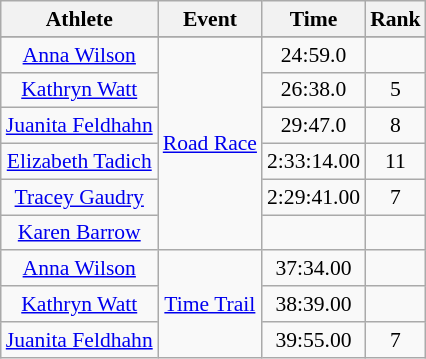<table class="wikitable" style="font-size:90%;">
<tr>
<th>Athlete</th>
<th>Event</th>
<th>Time</th>
<th>Rank</th>
</tr>
<tr style="font-size:95%">
</tr>
<tr align=center>
<td><a href='#'>Anna Wilson</a></td>
<td rowspan=6><a href='#'>Road Race</a></td>
<td>24:59.0</td>
<td></td>
</tr>
<tr align=center>
<td><a href='#'>Kathryn Watt</a></td>
<td>26:38.0</td>
<td>5</td>
</tr>
<tr align=center>
<td><a href='#'>Juanita Feldhahn</a></td>
<td>29:47.0</td>
<td>8</td>
</tr>
<tr align=center>
<td><a href='#'>Elizabeth Tadich</a></td>
<td>2:33:14.00</td>
<td>11</td>
</tr>
<tr align=center>
<td><a href='#'>Tracey Gaudry</a></td>
<td>2:29:41.00</td>
<td>7</td>
</tr>
<tr align=center>
<td><a href='#'>Karen Barrow</a></td>
<td></td>
<td></td>
</tr>
<tr align=center>
<td><a href='#'>Anna Wilson</a></td>
<td rowspan=6><a href='#'>Time Trail</a></td>
<td>37:34.00</td>
<td></td>
</tr>
<tr align=center>
<td><a href='#'>Kathryn Watt</a></td>
<td>38:39.00</td>
<td></td>
</tr>
<tr align=center>
<td><a href='#'>Juanita Feldhahn</a></td>
<td>39:55.00</td>
<td>7</td>
</tr>
</table>
